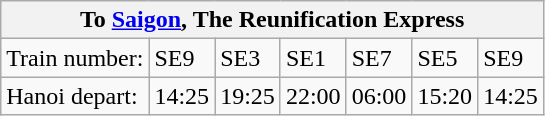<table class="wikitable">
<tr>
<th colspan="7">To <a href='#'>Saigon</a>, The Reunification Express</th>
</tr>
<tr>
<td>Train number:</td>
<td>SE9</td>
<td>SE3</td>
<td>SE1</td>
<td>SE7</td>
<td>SE5</td>
<td>SE9</td>
</tr>
<tr>
<td>Hanoi depart:</td>
<td>14:25</td>
<td>19:25</td>
<td>22:00</td>
<td>06:00</td>
<td>15:20</td>
<td>14:25</td>
</tr>
</table>
